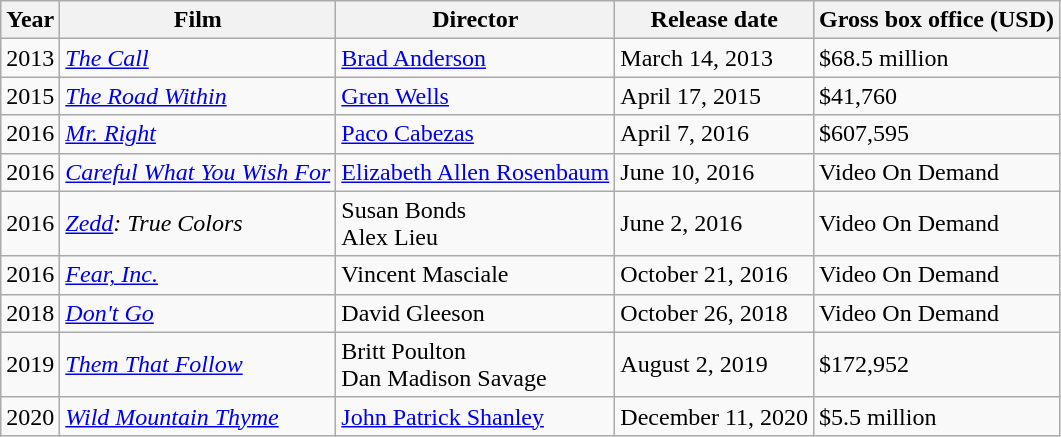<table class="wikitable sortable">
<tr>
<th scope="col">Year</th>
<th scope="col">Film</th>
<th scope="col">Director</th>
<th scope="col">Release date</th>
<th scope="col">Gross box office (USD)</th>
</tr>
<tr>
<td>2013</td>
<td><em><a href='#'>The Call</a></em></td>
<td><a href='#'>Brad Anderson</a></td>
<td>March 14, 2013</td>
<td>$68.5 million</td>
</tr>
<tr>
<td>2015</td>
<td><em><a href='#'>The Road Within</a></em></td>
<td><a href='#'>Gren Wells</a></td>
<td>April 17, 2015</td>
<td>$41,760</td>
</tr>
<tr>
<td>2016</td>
<td><em><a href='#'>Mr. Right</a></em></td>
<td><a href='#'>Paco Cabezas</a></td>
<td>April 7, 2016</td>
<td>$607,595</td>
</tr>
<tr>
<td>2016</td>
<td><em><a href='#'>Careful What You Wish For</a></em></td>
<td><a href='#'>Elizabeth Allen Rosenbaum</a></td>
<td>June 10, 2016</td>
<td>Video On Demand</td>
</tr>
<tr>
<td>2016</td>
<td><em><a href='#'>Zedd</a>: True Colors</em></td>
<td>Susan Bonds<br>Alex Lieu</td>
<td>June 2, 2016</td>
<td>Video On Demand</td>
</tr>
<tr>
<td>2016</td>
<td><em><a href='#'>Fear, Inc.</a></em></td>
<td>Vincent Masciale</td>
<td>October 21, 2016</td>
<td>Video On Demand</td>
</tr>
<tr>
<td>2018</td>
<td><em><a href='#'>Don't Go</a></em></td>
<td>David Gleeson</td>
<td>October 26, 2018</td>
<td>Video On Demand</td>
</tr>
<tr>
<td>2019</td>
<td><em><a href='#'>Them That Follow</a></em></td>
<td>Britt Poulton<br>Dan Madison Savage</td>
<td>August 2, 2019</td>
<td>$172,952</td>
</tr>
<tr>
<td>2020</td>
<td><em><a href='#'>Wild Mountain Thyme</a></em></td>
<td><a href='#'>John Patrick Shanley</a></td>
<td>December 11, 2020</td>
<td>$5.5 million</td>
</tr>
</table>
